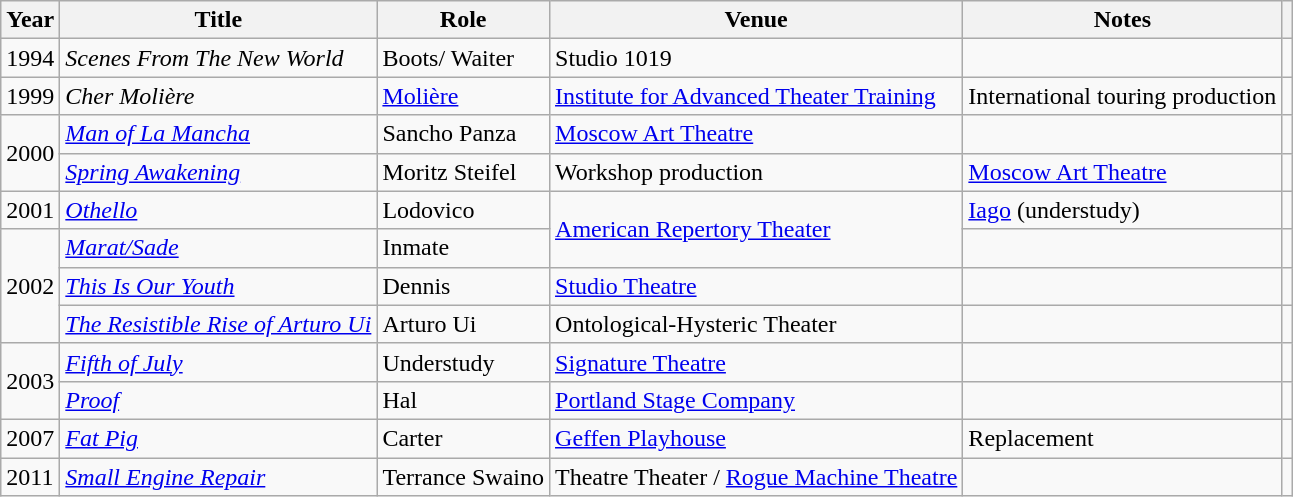<table class="wikitable plainrowheaders sortable" style="margin-right: 0;">
<tr>
<th scope="col">Year</th>
<th scope="col">Title</th>
<th scope="col">Role</th>
<th scope="col">Venue</th>
<th scope="col" class="unsortable">Notes</th>
<th scope="col" class="unsortable"></th>
</tr>
<tr>
<td>1994</td>
<td><em>Scenes From The New World</em></td>
<td>Boots/ Waiter</td>
<td>Studio 1019</td>
<td></td>
<td style="text-align: center;"></td>
</tr>
<tr>
<td>1999</td>
<td><em>Cher Molière</em></td>
<td><a href='#'>Molière</a></td>
<td><a href='#'>Institute for Advanced Theater Training</a></td>
<td>International touring production</td>
<td style="text-align: center;"></td>
</tr>
<tr>
<td rowspan="2">2000</td>
<td><em><a href='#'>Man of La Mancha</a></em></td>
<td>Sancho Panza</td>
<td><a href='#'>Moscow Art Theatre</a></td>
<td></td>
<td style="text-align: center;"></td>
</tr>
<tr>
<td><em><a href='#'>Spring Awakening</a></em></td>
<td>Moritz Steifel</td>
<td>Workshop production</td>
<td><a href='#'>Moscow Art Theatre</a></td>
<td style="text-align: center;"></td>
</tr>
<tr>
<td>2001</td>
<td><em><a href='#'>Othello</a></em></td>
<td>Lodovico</td>
<td rowspan="2"><a href='#'>American Repertory Theater</a></td>
<td><a href='#'>Iago</a> (understudy)</td>
<td style="text-align: center;"></td>
</tr>
<tr>
<td rowspan="3">2002</td>
<td><em><a href='#'>Marat/Sade</a></em></td>
<td>Inmate</td>
<td></td>
<td style="text-align: center;"></td>
</tr>
<tr>
<td><em><a href='#'>This Is Our Youth</a></em></td>
<td>Dennis</td>
<td><a href='#'>Studio Theatre</a></td>
<td></td>
<td style="text-align: center;"></td>
</tr>
<tr>
<td><em><a href='#'>The Resistible Rise of Arturo Ui</a></em></td>
<td>Arturo Ui</td>
<td>Ontological-Hysteric Theater</td>
<td></td>
<td style="text-align: center;"></td>
</tr>
<tr>
<td rowspan="2">2003</td>
<td><em><a href='#'>Fifth of July</a></em></td>
<td>Understudy</td>
<td><a href='#'>Signature Theatre</a></td>
<td></td>
<td style="text-align: center;"></td>
</tr>
<tr>
<td><em><a href='#'>Proof</a></em></td>
<td>Hal</td>
<td><a href='#'>Portland Stage Company</a></td>
<td></td>
<td style="text-align: center;"></td>
</tr>
<tr>
<td>2007</td>
<td><em><a href='#'>Fat Pig</a></em></td>
<td>Carter</td>
<td><a href='#'>Geffen Playhouse</a></td>
<td>Replacement</td>
<td style="text-align: center;"></td>
</tr>
<tr>
<td>2011</td>
<td><em><a href='#'>Small Engine Repair</a></em></td>
<td>Terrance Swaino</td>
<td>Theatre Theater / <a href='#'>Rogue Machine Theatre</a></td>
<td></td>
<td style="text-align: center;"></td>
</tr>
</table>
